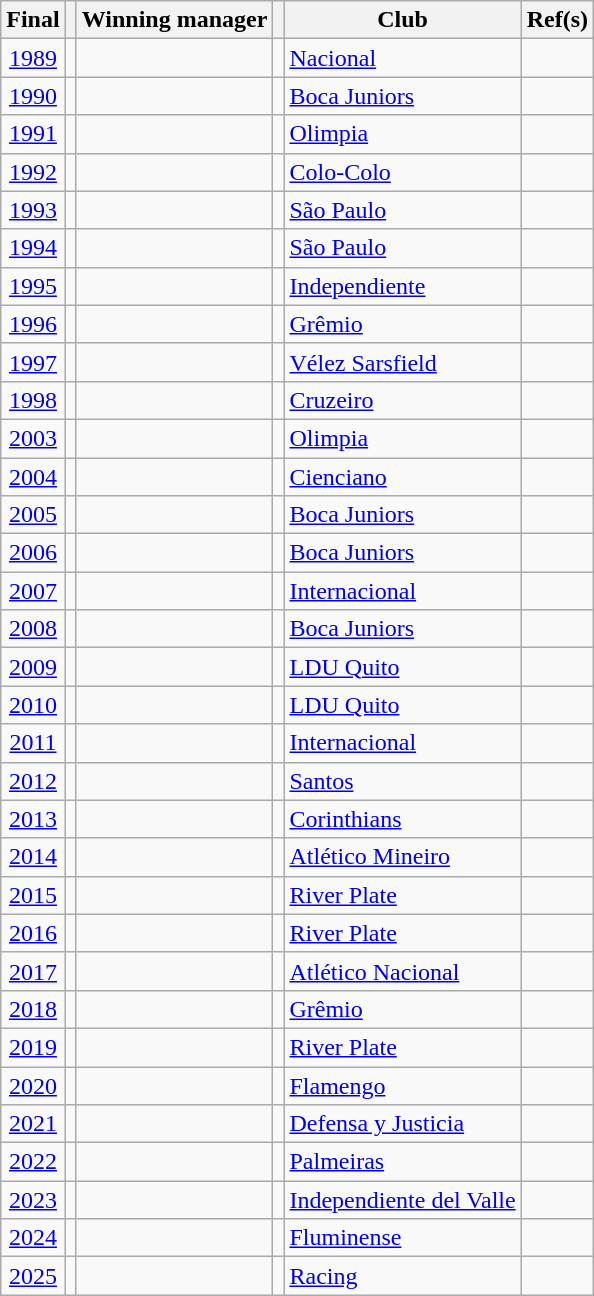<table class="sortable wikitable">
<tr>
<th>Final</th>
<th></th>
<th>Winning manager</th>
<th></th>
<th>Club</th>
<th class="unsortable">Ref(s)</th>
</tr>
<tr>
<td align=center><a href='#'>1989</a></td>
<td></td>
<td></td>
<td></td>
<td><a href='#'>Nacional</a></td>
<td align=center></td>
</tr>
<tr>
<td align=center><a href='#'>1990</a></td>
<td></td>
<td></td>
<td></td>
<td><a href='#'>Boca Juniors</a></td>
<td align=center></td>
</tr>
<tr>
<td align=center><a href='#'>1991</a></td>
<td></td>
<td></td>
<td></td>
<td><a href='#'>Olimpia</a></td>
<td align=center></td>
</tr>
<tr>
<td align=center><a href='#'>1992</a></td>
<td></td>
<td></td>
<td></td>
<td><a href='#'>Colo-Colo</a></td>
<td align=center></td>
</tr>
<tr>
<td align=center><a href='#'>1993</a></td>
<td></td>
<td></td>
<td></td>
<td><a href='#'>São Paulo</a></td>
<td align=center></td>
</tr>
<tr>
<td align=center><a href='#'>1994</a></td>
<td></td>
<td></td>
<td></td>
<td><a href='#'>São Paulo</a></td>
<td align=center></td>
</tr>
<tr>
<td align=center><a href='#'>1995</a></td>
<td></td>
<td></td>
<td></td>
<td><a href='#'>Independiente</a></td>
<td align=center></td>
</tr>
<tr>
<td align=center><a href='#'>1996</a></td>
<td></td>
<td></td>
<td></td>
<td><a href='#'>Grêmio</a></td>
<td align=center></td>
</tr>
<tr>
<td align=center><a href='#'>1997</a></td>
<td></td>
<td></td>
<td></td>
<td><a href='#'>Vélez Sarsfield</a></td>
<td align=center></td>
</tr>
<tr>
<td align=center><a href='#'>1998</a></td>
<td></td>
<td></td>
<td></td>
<td><a href='#'>Cruzeiro</a></td>
<td align=center></td>
</tr>
<tr>
<td align=center><a href='#'>2003</a></td>
<td></td>
<td></td>
<td></td>
<td><a href='#'>Olimpia</a></td>
<td align=center></td>
</tr>
<tr>
<td align=center><a href='#'>2004</a></td>
<td></td>
<td></td>
<td></td>
<td><a href='#'>Cienciano</a></td>
<td align=center></td>
</tr>
<tr>
<td align=center><a href='#'>2005</a></td>
<td></td>
<td></td>
<td></td>
<td><a href='#'>Boca Juniors</a></td>
<td align=center></td>
</tr>
<tr>
<td align=center><a href='#'>2006</a></td>
<td></td>
<td></td>
<td></td>
<td><a href='#'>Boca Juniors</a></td>
<td align=center></td>
</tr>
<tr>
<td align=center><a href='#'>2007</a></td>
<td></td>
<td></td>
<td></td>
<td><a href='#'>Internacional</a></td>
<td align=center></td>
</tr>
<tr>
<td align=center><a href='#'>2008</a></td>
<td></td>
<td></td>
<td></td>
<td><a href='#'>Boca Juniors</a></td>
<td align=center></td>
</tr>
<tr>
<td align=center><a href='#'>2009</a></td>
<td></td>
<td></td>
<td></td>
<td><a href='#'>LDU Quito</a></td>
<td align=center></td>
</tr>
<tr>
<td align=center><a href='#'>2010</a></td>
<td></td>
<td></td>
<td></td>
<td><a href='#'>LDU Quito</a></td>
<td align=center></td>
</tr>
<tr>
<td align=center><a href='#'>2011</a></td>
<td></td>
<td></td>
<td></td>
<td><a href='#'>Internacional</a></td>
<td align=center></td>
</tr>
<tr>
<td align=center><a href='#'>2012</a></td>
<td></td>
<td></td>
<td></td>
<td><a href='#'>Santos</a></td>
<td align=center></td>
</tr>
<tr>
<td align=center><a href='#'>2013</a></td>
<td></td>
<td></td>
<td></td>
<td><a href='#'>Corinthians</a></td>
<td align=center></td>
</tr>
<tr>
<td align=center><a href='#'>2014</a></td>
<td></td>
<td></td>
<td></td>
<td><a href='#'>Atlético Mineiro</a></td>
<td align=center></td>
</tr>
<tr>
<td align=center><a href='#'>2015</a></td>
<td></td>
<td></td>
<td></td>
<td><a href='#'>River Plate</a></td>
<td align=center></td>
</tr>
<tr>
<td align=center><a href='#'>2016</a></td>
<td></td>
<td></td>
<td></td>
<td><a href='#'>River Plate</a></td>
<td align=center></td>
</tr>
<tr>
<td align=center><a href='#'>2017</a></td>
<td></td>
<td></td>
<td></td>
<td><a href='#'>Atlético Nacional</a></td>
<td align=center></td>
</tr>
<tr>
<td align=center><a href='#'>2018</a></td>
<td></td>
<td></td>
<td></td>
<td><a href='#'>Grêmio</a></td>
<td align=center></td>
</tr>
<tr>
<td align=center><a href='#'>2019</a></td>
<td></td>
<td></td>
<td></td>
<td><a href='#'>River Plate</a></td>
<td align=center></td>
</tr>
<tr>
<td align=center><a href='#'>2020</a></td>
<td></td>
<td></td>
<td></td>
<td><a href='#'>Flamengo</a></td>
<td align=center></td>
</tr>
<tr>
<td align=center><a href='#'>2021</a></td>
<td></td>
<td></td>
<td></td>
<td><a href='#'>Defensa y Justicia</a></td>
<td align=center></td>
</tr>
<tr>
<td align=center><a href='#'>2022</a></td>
<td></td>
<td></td>
<td></td>
<td><a href='#'>Palmeiras</a></td>
<td align=center></td>
</tr>
<tr>
<td align=center><a href='#'>2023</a></td>
<td></td>
<td></td>
<td></td>
<td><a href='#'>Independiente del Valle</a></td>
<td align=center></td>
</tr>
<tr>
<td align=center><a href='#'>2024</a></td>
<td></td>
<td></td>
<td></td>
<td><a href='#'>Fluminense</a></td>
<td align=center></td>
</tr>
<tr>
<td align=center><a href='#'>2025</a></td>
<td></td>
<td></td>
<td></td>
<td><a href='#'>Racing</a></td>
<td align=center></td>
</tr>
</table>
